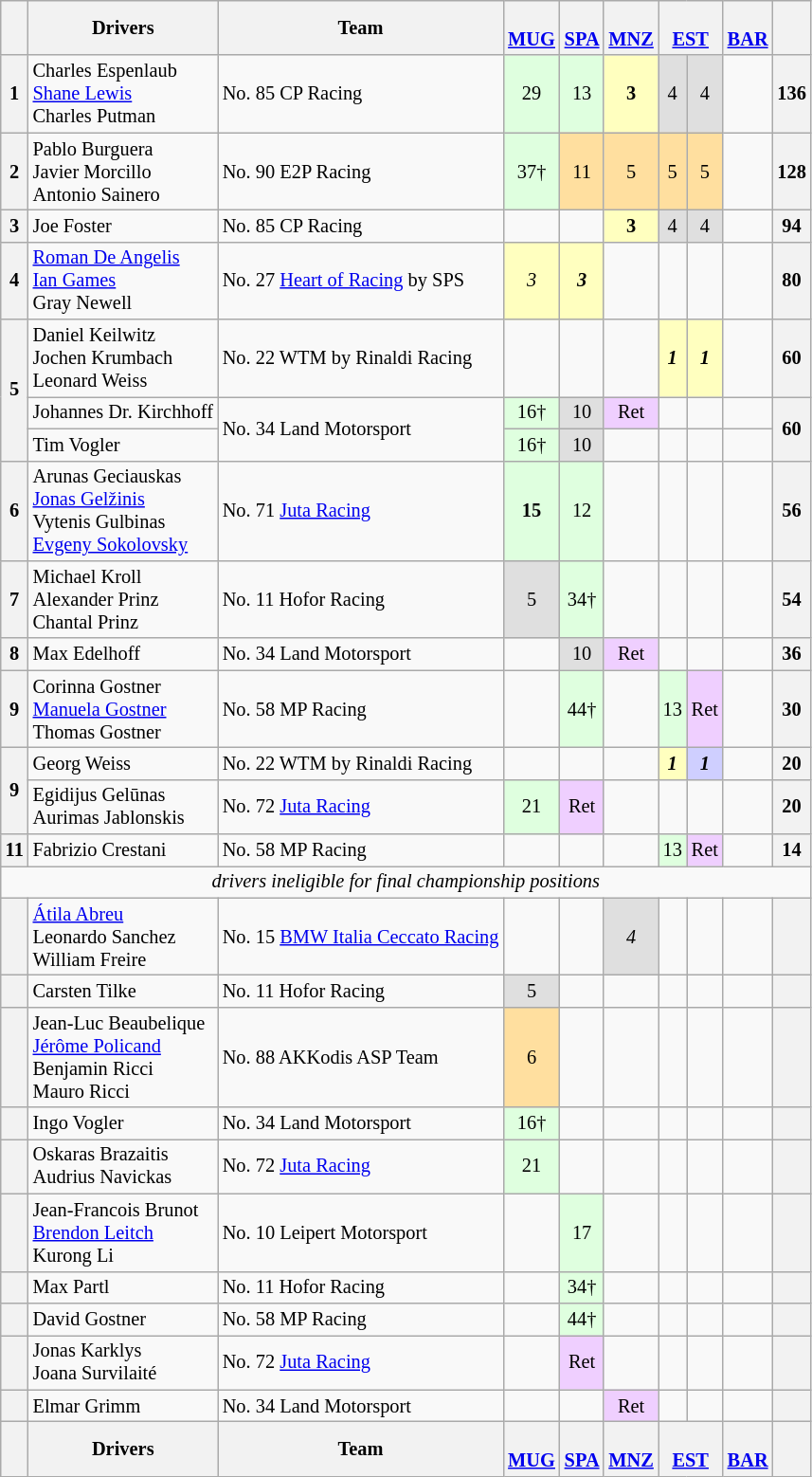<table align=left| class="wikitable" style="font-size: 85%; text-align: center;">
<tr valign="top">
<th valign=middle></th>
<th valign=middle>Drivers</th>
<th valign=middle>Team</th>
<th><br><a href='#'>MUG</a></th>
<th><br><a href='#'>SPA</a></th>
<th><br><a href='#'>MNZ</a></th>
<th colspan=2><br><a href='#'>EST</a></th>
<th><br><a href='#'>BAR</a></th>
<th valign=middle>  </th>
</tr>
<tr>
<th>1</th>
<td align=left> Charles Espenlaub<br> <a href='#'>Shane Lewis</a><br> Charles Putman</td>
<td align=left> No. 85 CP Racing</td>
<td style="background:#DFFFDF;">29</td>
<td style="background:#DFFFDF;">13</td>
<td style="background:#FFFFBF;"><strong>3</strong></td>
<td style="background:#DFDFDF;">4</td>
<td style="background:#DFDFDF;">4</td>
<td></td>
<th>136</th>
</tr>
<tr>
<th>2</th>
<td align=left> Pablo Burguera<br> Javier Morcillo<br> Antonio Sainero</td>
<td align=left> No. 90 E2P Racing</td>
<td style="background:#DFFFDF;">37†</td>
<td style="background:#FFDF9F;">11</td>
<td style="background:#FFDF9F;">5</td>
<td style="background:#FFDF9F;">5</td>
<td style="background:#FFDF9F;">5</td>
<td></td>
<th>128</th>
</tr>
<tr>
<th>3</th>
<td align=left> Joe Foster</td>
<td align=left> No. 85 CP Racing</td>
<td></td>
<td></td>
<td style="background:#FFFFBF;"><strong>3</strong></td>
<td style="background:#DFDFDF;">4</td>
<td style="background:#DFDFDF;">4</td>
<td></td>
<th>94</th>
</tr>
<tr>
<th>4</th>
<td align=left> <a href='#'>Roman De Angelis</a><br> <a href='#'>Ian Games</a><br> Gray Newell</td>
<td align=left> No. 27 <a href='#'>Heart of Racing</a> by SPS</td>
<td style="background:#FFFFBF;"><em>3</em></td>
<td style="background:#FFFFBF;"><strong><em>3</em></strong></td>
<td></td>
<td></td>
<td></td>
<td></td>
<th>80</th>
</tr>
<tr>
<th rowspan=3>5</th>
<td align=left> Daniel Keilwitz<br> Jochen Krumbach<br> Leonard Weiss</td>
<td align=left> No. 22 WTM by Rinaldi Racing</td>
<td></td>
<td></td>
<td></td>
<td style="background:#FFFFBF;"><strong><em>1</em></strong></td>
<td style="background:#FFFFBF;"><strong><em>1</em></strong></td>
<td></td>
<th>60</th>
</tr>
<tr>
<td align=left> Johannes Dr. Kirchhoff</td>
<td rowspan=2 align=left> No. 34 Land Motorsport</td>
<td style="background:#DFFFDF;">16†</td>
<td style="background:#DFDFDF;">10</td>
<td style="background:#EFCFFF;">Ret</td>
<td></td>
<td></td>
<td></td>
<th rowspan=2>60</th>
</tr>
<tr>
<td align=left> Tim Vogler</td>
<td style="background:#DFFFDF;">16†</td>
<td style="background:#DFDFDF;">10</td>
<td></td>
<td></td>
<td></td>
<td></td>
</tr>
<tr>
<th>6</th>
<td align=left> Arunas Geciauskas<br> <a href='#'>Jonas Gelžinis</a><br> Vytenis Gulbinas<br> <a href='#'>Evgeny Sokolovsky</a></td>
<td align=left> No. 71 <a href='#'>Juta Racing</a></td>
<td style="background:#DFFFDF;"><strong>15</strong></td>
<td style="background:#DFFFDF;">12</td>
<td></td>
<td></td>
<td></td>
<td></td>
<th>56</th>
</tr>
<tr>
<th>7</th>
<td align=left> Michael Kroll<br> Alexander Prinz<br> Chantal Prinz</td>
<td align=left> No. 11 Hofor Racing</td>
<td style="background:#DFDFDF;">5</td>
<td style="background:#DFFFDF;">34†</td>
<td></td>
<td></td>
<td></td>
<td></td>
<th>54</th>
</tr>
<tr>
<th>8</th>
<td align=left> Max Edelhoff</td>
<td align=left> No. 34 Land Motorsport</td>
<td></td>
<td style="background:#DFDFDF;">10</td>
<td style="background:#EFCFFF;">Ret</td>
<td></td>
<td></td>
<td></td>
<th>36</th>
</tr>
<tr>
<th>9</th>
<td align=left> Corinna Gostner<br> <a href='#'>Manuela Gostner</a><br> Thomas Gostner</td>
<td align=left> No. 58 MP Racing</td>
<td></td>
<td style="background:#DFFFDF;">44†</td>
<td></td>
<td style="background:#DFFFDF;">13</td>
<td style="background:#EFCFFF;">Ret</td>
<td></td>
<th>30</th>
</tr>
<tr>
<th rowspan=2>9</th>
<td align=left> Georg Weiss</td>
<td align=left> No. 22 WTM by Rinaldi Racing</td>
<td></td>
<td></td>
<td></td>
<td style="background:#FFFFBF;"><strong><em>1</em></strong></td>
<td style="background:#CFCFFF;"><strong><em>1</em></strong></td>
<td></td>
<th>20</th>
</tr>
<tr>
<td align=left> Egidijus Gelūnas<br> Aurimas Jablonskis</td>
<td align=left> No. 72 <a href='#'>Juta Racing</a></td>
<td style="background:#DFFFDF;">21</td>
<td style="background:#EFCFFF;">Ret</td>
<td></td>
<td></td>
<td></td>
<td></td>
<th>20</th>
</tr>
<tr>
<th>11</th>
<td align=left> Fabrizio Crestani</td>
<td align=left> No. 58 MP Racing</td>
<td></td>
<td></td>
<td></td>
<td style="background:#DFFFDF;">13</td>
<td style="background:#EFCFFF;">Ret</td>
<td></td>
<th>14</th>
</tr>
<tr>
<td colspan="10"><em>drivers ineligible for final championship positions</em></td>
</tr>
<tr>
<th></th>
<td align=left> <a href='#'>Átila Abreu</a><br> Leonardo Sanchez<br> William Freire</td>
<td align=left> No. 15 <a href='#'>BMW Italia Ceccato Racing</a></td>
<td></td>
<td></td>
<td style="background:#DFDFDF;"><em>4</em></td>
<td></td>
<td></td>
<td></td>
<th></th>
</tr>
<tr>
<th></th>
<td align=left> Carsten Tilke</td>
<td align=left> No. 11 Hofor Racing</td>
<td style="background:#DFDFDF;">5</td>
<td></td>
<td></td>
<td></td>
<td></td>
<td></td>
<th></th>
</tr>
<tr>
<th></th>
<td align=left> Jean-Luc Beaubelique<br> <a href='#'>Jérôme Policand</a><br> Benjamin Ricci<br> Mauro Ricci</td>
<td align=left> No. 88 AKKodis ASP Team</td>
<td style="background:#FFDF9F;">6</td>
<td></td>
<td></td>
<td></td>
<td></td>
<td></td>
<th></th>
</tr>
<tr>
<th></th>
<td align=left> Ingo Vogler</td>
<td align=left> No. 34 Land Motorsport</td>
<td style="background:#DFFFDF;">16†</td>
<td></td>
<td></td>
<td></td>
<td></td>
<td></td>
<th></th>
</tr>
<tr>
<th></th>
<td align=left> Oskaras Brazaitis<br> Audrius Navickas</td>
<td align=left> No. 72 <a href='#'>Juta Racing</a></td>
<td style="background:#DFFFDF;">21</td>
<td></td>
<td></td>
<td></td>
<td></td>
<td></td>
<th></th>
</tr>
<tr>
<th></th>
<td align=left> Jean-Francois Brunot<br> <a href='#'>Brendon Leitch</a><br> Kurong Li</td>
<td align=left> No. 10 Leipert Motorsport</td>
<td></td>
<td style="background:#DFFFDF;">17</td>
<td></td>
<td></td>
<td></td>
<td></td>
<th></th>
</tr>
<tr>
<th></th>
<td align=left> Max Partl</td>
<td align=left> No. 11 Hofor Racing</td>
<td></td>
<td style="background:#DFFFDF;">34†</td>
<td></td>
<td></td>
<td></td>
<td></td>
<th></th>
</tr>
<tr>
<th></th>
<td align=left> David Gostner</td>
<td align=left> No. 58 MP Racing</td>
<td></td>
<td style="background:#DFFFDF;">44†</td>
<td></td>
<td></td>
<td></td>
<td></td>
<th></th>
</tr>
<tr>
<th></th>
<td align=left> Jonas Karklys<br> Joana Survilaité</td>
<td align=left> No. 72 <a href='#'>Juta Racing</a></td>
<td></td>
<td style="background:#EFCFFF;">Ret</td>
<td></td>
<td></td>
<td></td>
<td></td>
<th></th>
</tr>
<tr>
<th></th>
<td align=left> Elmar Grimm</td>
<td align=left> No. 34 Land Motorsport</td>
<td></td>
<td></td>
<td style="background:#EFCFFF;">Ret</td>
<td></td>
<td></td>
<td></td>
<th></th>
</tr>
<tr>
<th valign=middle></th>
<th valign=middle>Drivers</th>
<th valign=middle>Team</th>
<th><br><a href='#'>MUG</a></th>
<th><br><a href='#'>SPA</a></th>
<th><br><a href='#'>MNZ</a></th>
<th colspan=2><br><a href='#'>EST</a></th>
<th><br><a href='#'>BAR</a></th>
<th valign=middle>  </th>
</tr>
</table>
